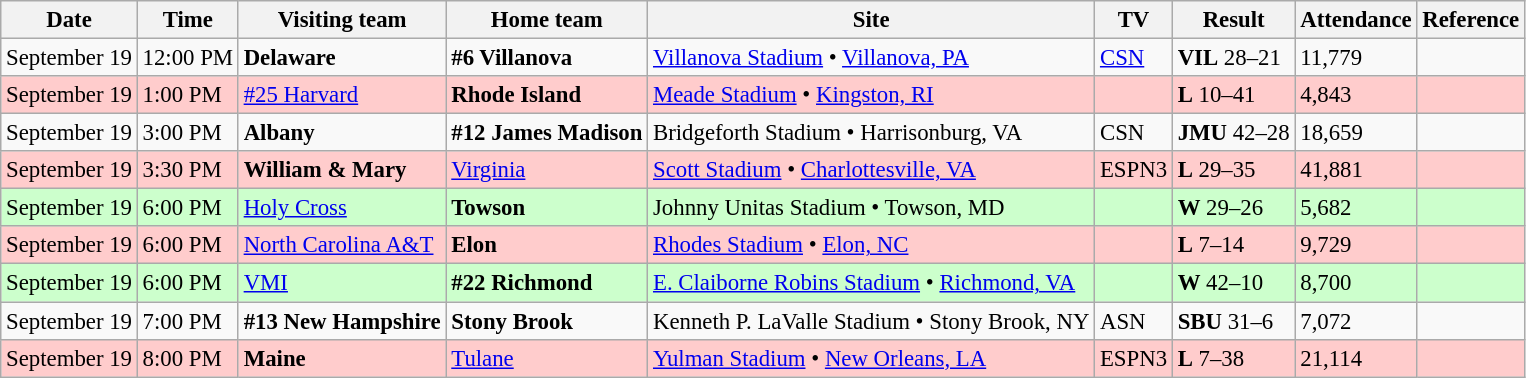<table class="wikitable" style="font-size:95%;">
<tr>
<th>Date</th>
<th>Time</th>
<th>Visiting team</th>
<th>Home team</th>
<th>Site</th>
<th>TV</th>
<th>Result</th>
<th>Attendance</th>
<th class="unsortable">Reference</th>
</tr>
<tr bgcolor=>
<td>September 19</td>
<td>12:00 PM</td>
<td><strong>Delaware</strong></td>
<td><strong>#6 Villanova</strong></td>
<td><a href='#'>Villanova Stadium</a> • <a href='#'>Villanova, PA</a></td>
<td><a href='#'>CSN</a></td>
<td><strong>VIL</strong> 28–21</td>
<td>11,779</td>
<td></td>
</tr>
<tr bgcolor=#ffcccc>
<td>September 19</td>
<td>1:00 PM</td>
<td><a href='#'>#25 Harvard</a></td>
<td><strong>Rhode Island</strong></td>
<td><a href='#'>Meade Stadium</a> • <a href='#'>Kingston, RI</a></td>
<td></td>
<td><strong>L</strong> 10–41</td>
<td>4,843</td>
<td></td>
</tr>
<tr bgcolor=>
<td>September 19</td>
<td>3:00 PM</td>
<td><strong>Albany</strong></td>
<td><strong>#12 James Madison</strong></td>
<td>Bridgeforth Stadium • Harrisonburg, VA</td>
<td>CSN</td>
<td><strong>JMU</strong> 42–28</td>
<td>18,659</td>
<td></td>
</tr>
<tr bgcolor=#ffcccc>
<td>September 19</td>
<td>3:30 PM</td>
<td><strong>William & Mary</strong></td>
<td><a href='#'>Virginia</a></td>
<td><a href='#'>Scott Stadium</a> • <a href='#'>Charlottesville, VA</a></td>
<td>ESPN3</td>
<td><strong>L</strong> 29–35</td>
<td>41,881</td>
<td></td>
</tr>
<tr bgcolor=#ccffcc>
<td>September 19</td>
<td>6:00 PM</td>
<td><a href='#'>Holy Cross</a></td>
<td><strong>Towson</strong></td>
<td>Johnny Unitas Stadium • Towson, MD</td>
<td></td>
<td><strong>W</strong> 29–26</td>
<td>5,682</td>
<td></td>
</tr>
<tr bgcolor=#ffcccc>
<td>September 19</td>
<td>6:00 PM</td>
<td><a href='#'>North Carolina A&T</a></td>
<td><strong>Elon</strong></td>
<td><a href='#'>Rhodes Stadium</a> • <a href='#'>Elon, NC</a></td>
<td></td>
<td><strong>L</strong> 7–14</td>
<td>9,729</td>
<td></td>
</tr>
<tr bgcolor=#ccffcc>
<td>September 19</td>
<td>6:00 PM</td>
<td><a href='#'>VMI</a></td>
<td><strong>#22 Richmond</strong></td>
<td><a href='#'>E. Claiborne Robins Stadium</a> • <a href='#'>Richmond, VA</a></td>
<td></td>
<td><strong>W</strong> 42–10</td>
<td>8,700</td>
<td></td>
</tr>
<tr bgcolor=>
<td>September 19</td>
<td>7:00 PM</td>
<td><strong>#13 New Hampshire</strong></td>
<td><strong>Stony Brook</strong></td>
<td>Kenneth P. LaValle Stadium • Stony Brook, NY</td>
<td>ASN</td>
<td><strong>SBU</strong> 31–6</td>
<td>7,072</td>
<td></td>
</tr>
<tr bgcolor=#ffcccc>
<td>September 19</td>
<td>8:00 PM</td>
<td><strong>Maine</strong></td>
<td><a href='#'>Tulane</a></td>
<td><a href='#'>Yulman Stadium</a> • <a href='#'>New Orleans, LA</a></td>
<td>ESPN3</td>
<td><strong>L</strong> 7–38</td>
<td>21,114</td>
<td></td>
</tr>
</table>
